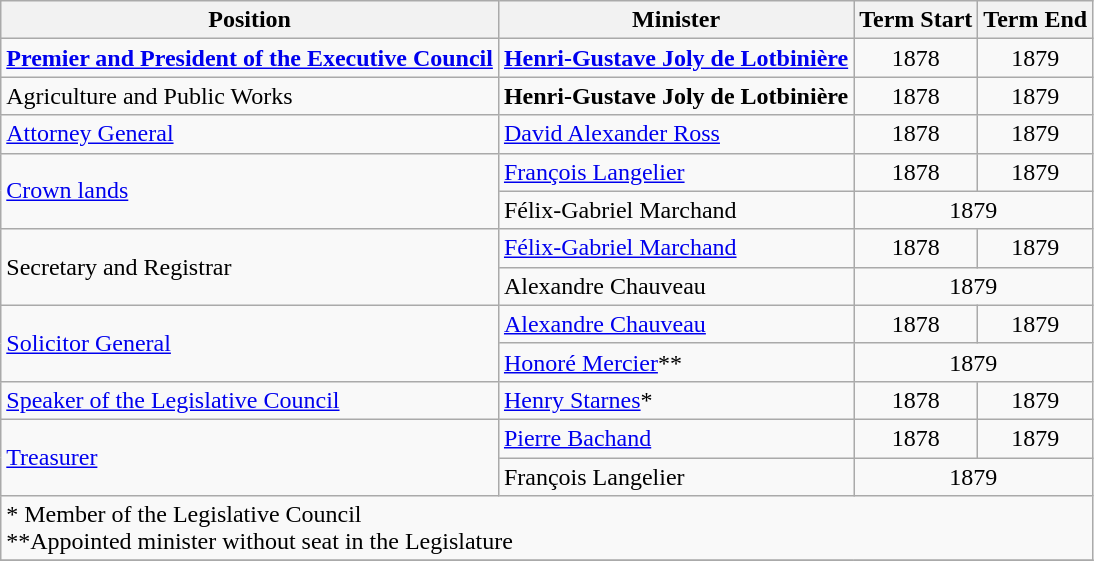<table class="wikitable">
<tr>
<th>Position</th>
<th>Minister</th>
<th>Term Start</th>
<th>Term End</th>
</tr>
<tr>
<td><strong><a href='#'>Premier and President of the Executive Council</a></strong></td>
<td><strong><a href='#'>Henri-Gustave Joly de Lotbinière</a></strong></td>
<td align=center>1878</td>
<td align=center>1879</td>
</tr>
<tr>
<td>Agriculture and Public Works</td>
<td><strong>Henri-Gustave Joly de Lotbinière</strong></td>
<td align=center>1878</td>
<td align=center>1879</td>
</tr>
<tr>
<td><a href='#'>Attorney General</a></td>
<td><a href='#'>David Alexander Ross</a></td>
<td align=center>1878</td>
<td align=center>1879</td>
</tr>
<tr>
<td rowspan = "2"><a href='#'>Crown lands</a></td>
<td><a href='#'>François Langelier</a></td>
<td align=center>1878</td>
<td align=center>1879</td>
</tr>
<tr>
<td>Félix-Gabriel Marchand</td>
<td colspan = "2" align=center>1879</td>
</tr>
<tr>
<td rowspan = "2">Secretary and Registrar</td>
<td><a href='#'>Félix-Gabriel Marchand</a></td>
<td align=center>1878</td>
<td align=center>1879</td>
</tr>
<tr>
<td>Alexandre Chauveau</td>
<td colspan = "2" align=center>1879</td>
</tr>
<tr>
<td rowspan = "2"><a href='#'>Solicitor General</a></td>
<td><a href='#'>Alexandre Chauveau</a></td>
<td align=center>1878</td>
<td align=center>1879</td>
</tr>
<tr>
<td><a href='#'>Honoré Mercier</a>**</td>
<td colspan = "2" align=center>1879</td>
</tr>
<tr>
<td><a href='#'>Speaker of the Legislative Council</a></td>
<td><a href='#'>Henry Starnes</a>*</td>
<td align=center>1878</td>
<td align=center>1879</td>
</tr>
<tr>
<td rowspan = "2"><a href='#'>Treasurer</a></td>
<td><a href='#'>Pierre Bachand</a></td>
<td align=center>1878</td>
<td align=center>1879</td>
</tr>
<tr>
<td>François Langelier</td>
<td colspan = "2" align=center>1879</td>
</tr>
<tr>
<td colspan = "4">* Member of the Legislative Council <br> **Appointed minister without seat in the Legislature</td>
</tr>
<tr>
</tr>
</table>
